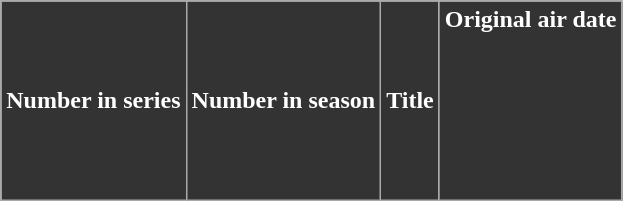<table class="wikitable plainrowheaders">
<tr>
<th scope="col" style="background-color: #333333; color: #ffffff;">Number in series</th>
<th scope="col" style="background-color: #333333; color: #ffffff;">Number in season</th>
<th scope="col" style="background-color: #333333; color: #ffffff;">Title</th>
<th scope="col" style="background-color: #333333; color: #ffffff;">Original air date<br><br><br><br><br><br><br></th>
</tr>
</table>
